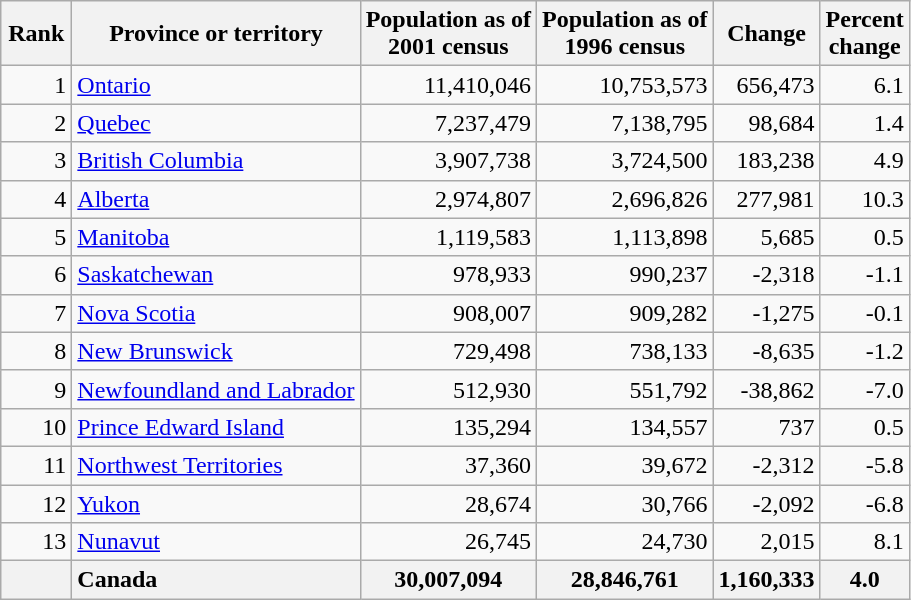<table class="wikitable sortable" style="text-align: right;">
<tr>
<th style="width:40px" style="text-align: center;">Rank</th>
<th style="text-align: center;">Province or territory</th>
<th style="text-align: center;" data-sort-type="number">Population as of<br>2001 census</th>
<th style="text-align: center;" data-sort-type="number">Population as of<br>1996 census</th>
<th style="text-align: center;" data-sort-type="number">Change</th>
<th style="text-align: center;" data-sort-type="number">Percent<br>change</th>
</tr>
<tr>
<td>1</td>
<td style="text-align: left;"><a href='#'>Ontario</a></td>
<td>11,410,046</td>
<td>10,753,573</td>
<td>656,473 </td>
<td>6.1 </td>
</tr>
<tr>
<td>2</td>
<td style="text-align: left;"><a href='#'>Quebec</a></td>
<td>7,237,479</td>
<td>7,138,795</td>
<td>98,684 </td>
<td>1.4 </td>
</tr>
<tr>
<td>3</td>
<td style="text-align: left;"><a href='#'>British Columbia</a></td>
<td>3,907,738</td>
<td>3,724,500</td>
<td>183,238 </td>
<td>4.9 </td>
</tr>
<tr>
<td>4</td>
<td style="text-align: left;"><a href='#'>Alberta</a></td>
<td>2,974,807</td>
<td>2,696,826</td>
<td>277,981 </td>
<td>10.3 </td>
</tr>
<tr>
<td>5</td>
<td style="text-align: left;"><a href='#'>Manitoba</a></td>
<td>1,119,583</td>
<td>1,113,898</td>
<td>5,685 </td>
<td>0.5 </td>
</tr>
<tr>
<td>6</td>
<td style="text-align: left;"><a href='#'>Saskatchewan</a></td>
<td>978,933</td>
<td>990,237</td>
<td>-2,318 </td>
<td>-1.1 </td>
</tr>
<tr>
<td>7</td>
<td style="text-align: left;"><a href='#'>Nova Scotia</a></td>
<td>908,007</td>
<td>909,282</td>
<td>-1,275 </td>
<td>-0.1 </td>
</tr>
<tr>
<td>8</td>
<td style="text-align: left;"><a href='#'>New Brunswick</a></td>
<td>729,498</td>
<td>738,133</td>
<td>-8,635 </td>
<td>-1.2 </td>
</tr>
<tr>
<td>9</td>
<td style="text-align: left;"><a href='#'>Newfoundland and Labrador</a></td>
<td>512,930</td>
<td>551,792</td>
<td>-38,862 </td>
<td>-7.0 </td>
</tr>
<tr>
<td>10</td>
<td style="text-align: left;"><a href='#'>Prince Edward Island</a></td>
<td>135,294</td>
<td>134,557</td>
<td>737 </td>
<td>0.5 </td>
</tr>
<tr>
<td>11</td>
<td style="text-align: left;"><a href='#'>Northwest Territories</a></td>
<td>37,360</td>
<td>39,672</td>
<td>-2,312 </td>
<td>-5.8 </td>
</tr>
<tr>
<td>12</td>
<td style="text-align: left;"><a href='#'>Yukon</a></td>
<td>28,674</td>
<td>30,766</td>
<td>-2,092 </td>
<td>-6.8 </td>
</tr>
<tr>
<td>13</td>
<td style="text-align: left;"><a href='#'>Nunavut</a></td>
<td>26,745</td>
<td>24,730</td>
<td>2,015 </td>
<td>8.1 </td>
</tr>
<tr>
<th></th>
<th style="text-align: left;">Canada</th>
<th>30,007,094</th>
<th>28,846,761</th>
<th>1,160,333 </th>
<th>4.0 </th>
</tr>
</table>
